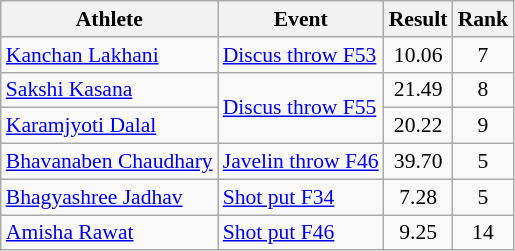<table class="wikitable" style="font-size:90%">
<tr>
<th>Athlete</th>
<th>Event</th>
<th>Result</th>
<th>Rank</th>
</tr>
<tr align=center>
<td align="left"><a href='#'>Kanchan Lakhani</a></td>
<td align="left"><a href='#'>Discus throw F53</a></td>
<td>10.06 <strong></strong></td>
<td>7</td>
</tr>
<tr align="center">
<td align="left"><a href='#'>Sakshi Kasana</a></td>
<td align="left" rowspan="2"><a href='#'>Discus throw F55</a></td>
<td>21.49</td>
<td>8</td>
</tr>
<tr align="center">
<td align="left"><a href='#'>Karamjyoti Dalal </a></td>
<td>20.22</td>
<td>9</td>
</tr>
<tr align="center">
<td align="left"><a href='#'>Bhavanaben Chaudhary</a></td>
<td align="left"><a href='#'>Javelin throw F46</a></td>
<td>39.70 <strong></strong></td>
<td>5</td>
</tr>
<tr align=center>
<td align="left"><a href='#'>Bhagyashree Jadhav</a></td>
<td align="left"><a href='#'>Shot put F34</a></td>
<td>7.28</td>
<td>5</td>
</tr>
<tr align=center>
<td align="left"><a href='#'>Amisha Rawat</a></td>
<td align="left"><a href='#'>Shot put F46</a></td>
<td>9.25 <strong></strong></td>
<td>14</td>
</tr>
</table>
